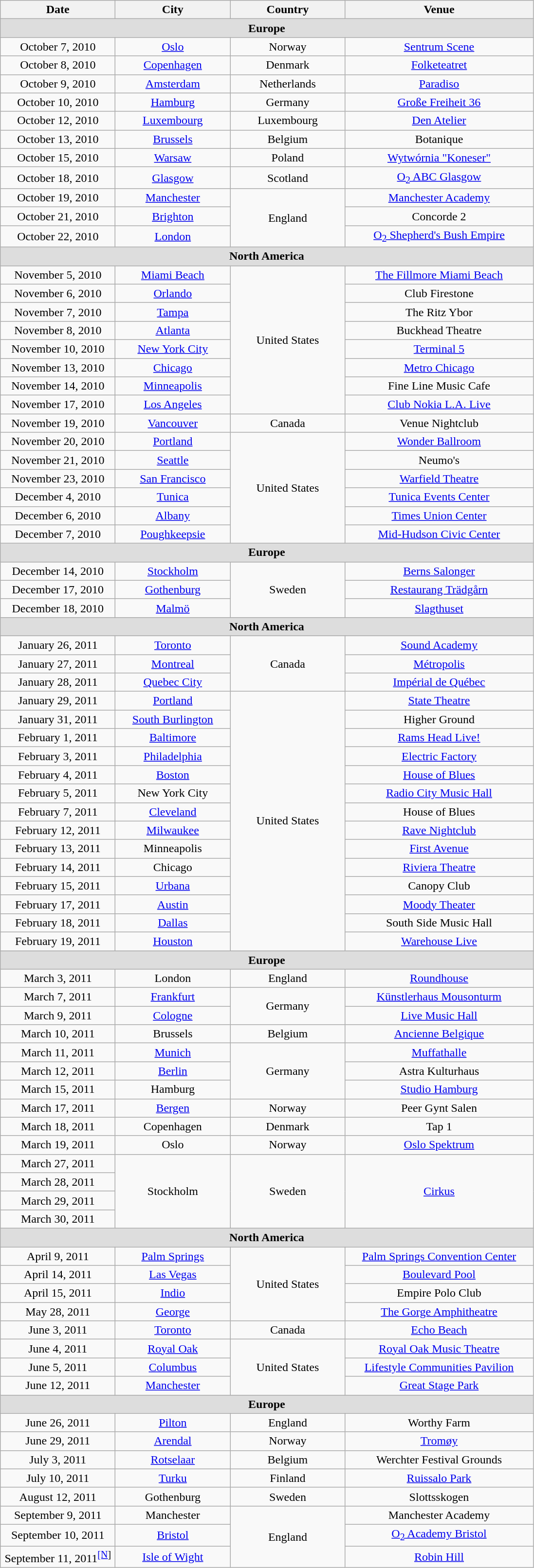<table class="wikitable" style="text-align:center;">
<tr>
<th width="150">Date</th>
<th width="150">City</th>
<th width="150">Country</th>
<th width="250">Venue</th>
</tr>
<tr bgcolor="#DDDDDD">
<td colspan=4><strong>Europe</strong></td>
</tr>
<tr>
<td>October 7, 2010</td>
<td><a href='#'>Oslo</a></td>
<td>Norway</td>
<td><a href='#'>Sentrum Scene</a></td>
</tr>
<tr>
<td>October 8, 2010</td>
<td><a href='#'>Copenhagen</a></td>
<td>Denmark</td>
<td><a href='#'>Folketeatret</a></td>
</tr>
<tr>
<td>October 9, 2010</td>
<td><a href='#'>Amsterdam</a></td>
<td>Netherlands</td>
<td><a href='#'>Paradiso</a></td>
</tr>
<tr>
<td>October 10, 2010</td>
<td><a href='#'>Hamburg</a></td>
<td>Germany</td>
<td><a href='#'>Große Freiheit 36</a></td>
</tr>
<tr>
<td>October 12, 2010</td>
<td><a href='#'>Luxembourg</a></td>
<td>Luxembourg</td>
<td><a href='#'>Den Atelier</a></td>
</tr>
<tr>
<td>October 13, 2010</td>
<td><a href='#'>Brussels</a></td>
<td>Belgium</td>
<td>Botanique</td>
</tr>
<tr>
<td>October 15, 2010</td>
<td><a href='#'>Warsaw</a></td>
<td>Poland</td>
<td><a href='#'>Wytwórnia "Koneser"</a></td>
</tr>
<tr>
<td>October 18, 2010</td>
<td><a href='#'>Glasgow</a></td>
<td>Scotland</td>
<td><a href='#'>O<sub>2</sub> ABC Glasgow</a></td>
</tr>
<tr>
<td>October 19, 2010</td>
<td><a href='#'>Manchester</a></td>
<td rowspan="3">England</td>
<td><a href='#'>Manchester Academy</a></td>
</tr>
<tr>
<td>October 21, 2010</td>
<td><a href='#'>Brighton</a></td>
<td>Concorde 2</td>
</tr>
<tr>
<td>October 22, 2010</td>
<td><a href='#'>London</a></td>
<td><a href='#'>O<sub>2</sub> Shepherd's Bush Empire</a></td>
</tr>
<tr bgcolor="#DDDDDD">
<td colspan=4><strong>North America</strong></td>
</tr>
<tr>
<td>November 5, 2010</td>
<td><a href='#'>Miami Beach</a></td>
<td rowspan="8">United States</td>
<td><a href='#'>The Fillmore Miami Beach</a></td>
</tr>
<tr>
<td>November 6, 2010</td>
<td><a href='#'>Orlando</a></td>
<td>Club Firestone</td>
</tr>
<tr>
<td>November 7, 2010</td>
<td><a href='#'>Tampa</a></td>
<td>The Ritz Ybor</td>
</tr>
<tr>
<td>November 8, 2010</td>
<td><a href='#'>Atlanta</a></td>
<td>Buckhead Theatre</td>
</tr>
<tr>
<td>November 10, 2010</td>
<td><a href='#'>New York City</a></td>
<td><a href='#'>Terminal 5</a></td>
</tr>
<tr>
<td>November 13, 2010</td>
<td><a href='#'>Chicago</a></td>
<td><a href='#'>Metro Chicago</a></td>
</tr>
<tr>
<td>November 14, 2010</td>
<td><a href='#'>Minneapolis</a></td>
<td>Fine Line Music Cafe</td>
</tr>
<tr>
<td>November 17, 2010</td>
<td><a href='#'>Los Angeles</a></td>
<td><a href='#'>Club Nokia L.A. Live</a></td>
</tr>
<tr>
<td>November 19, 2010</td>
<td><a href='#'>Vancouver</a></td>
<td>Canada</td>
<td>Venue Nightclub</td>
</tr>
<tr>
<td>November 20, 2010</td>
<td><a href='#'>Portland</a></td>
<td rowspan="6">United States</td>
<td><a href='#'>Wonder Ballroom</a></td>
</tr>
<tr>
<td>November 21, 2010</td>
<td><a href='#'>Seattle</a></td>
<td>Neumo's</td>
</tr>
<tr>
<td>November 23, 2010</td>
<td><a href='#'>San Francisco</a></td>
<td><a href='#'>Warfield Theatre</a></td>
</tr>
<tr>
<td>December 4, 2010</td>
<td><a href='#'>Tunica</a></td>
<td><a href='#'>Tunica Events Center</a></td>
</tr>
<tr>
<td>December 6, 2010</td>
<td><a href='#'>Albany</a></td>
<td><a href='#'>Times Union Center</a></td>
</tr>
<tr>
<td>December 7, 2010</td>
<td><a href='#'>Poughkeepsie</a></td>
<td><a href='#'>Mid-Hudson Civic Center</a></td>
</tr>
<tr bgcolor="#DDDDDD">
<td colspan=4><strong>Europe</strong></td>
</tr>
<tr>
<td>December 14, 2010</td>
<td><a href='#'>Stockholm</a></td>
<td rowspan="3">Sweden</td>
<td><a href='#'>Berns Salonger</a></td>
</tr>
<tr>
<td>December 17, 2010</td>
<td><a href='#'>Gothenburg</a></td>
<td><a href='#'>Restaurang Trädgårn</a></td>
</tr>
<tr>
<td>December 18, 2010</td>
<td><a href='#'>Malmö</a></td>
<td><a href='#'>Slagthuset</a></td>
</tr>
<tr bgcolor="#DDDDDD">
<td colspan=4><strong>North America</strong></td>
</tr>
<tr>
<td>January 26, 2011</td>
<td><a href='#'>Toronto</a></td>
<td rowspan="3">Canada</td>
<td><a href='#'>Sound Academy</a></td>
</tr>
<tr>
<td>January 27, 2011</td>
<td><a href='#'>Montreal</a></td>
<td><a href='#'>Métropolis</a></td>
</tr>
<tr>
<td>January 28, 2011</td>
<td><a href='#'>Quebec City</a></td>
<td><a href='#'>Impérial de Québec</a></td>
</tr>
<tr>
<td>January 29, 2011</td>
<td><a href='#'>Portland</a></td>
<td rowspan="14">United States</td>
<td><a href='#'>State Theatre</a></td>
</tr>
<tr>
<td>January 31, 2011</td>
<td><a href='#'>South Burlington</a></td>
<td>Higher Ground</td>
</tr>
<tr>
<td>February 1, 2011</td>
<td><a href='#'>Baltimore</a></td>
<td><a href='#'>Rams Head Live!</a></td>
</tr>
<tr>
<td>February 3, 2011</td>
<td><a href='#'>Philadelphia</a></td>
<td><a href='#'>Electric Factory</a></td>
</tr>
<tr>
<td>February 4, 2011</td>
<td><a href='#'>Boston</a></td>
<td><a href='#'>House of Blues</a></td>
</tr>
<tr>
<td>February 5, 2011</td>
<td>New York City</td>
<td><a href='#'>Radio City Music Hall</a></td>
</tr>
<tr>
<td>February 7, 2011</td>
<td><a href='#'>Cleveland</a></td>
<td>House of Blues</td>
</tr>
<tr>
<td>February 12, 2011</td>
<td><a href='#'>Milwaukee</a></td>
<td><a href='#'>Rave Nightclub</a></td>
</tr>
<tr>
<td>February 13, 2011</td>
<td>Minneapolis</td>
<td><a href='#'>First Avenue</a></td>
</tr>
<tr>
<td>February 14, 2011</td>
<td>Chicago</td>
<td><a href='#'>Riviera Theatre</a></td>
</tr>
<tr>
<td>February 15, 2011</td>
<td><a href='#'>Urbana</a></td>
<td>Canopy Club</td>
</tr>
<tr>
<td>February 17, 2011</td>
<td><a href='#'>Austin</a></td>
<td><a href='#'>Moody Theater</a></td>
</tr>
<tr>
<td>February 18, 2011</td>
<td><a href='#'>Dallas</a></td>
<td>South Side Music Hall</td>
</tr>
<tr>
<td>February 19, 2011</td>
<td><a href='#'>Houston</a></td>
<td><a href='#'>Warehouse Live</a></td>
</tr>
<tr bgcolor="#DDDDDD">
<td colspan=4><strong>Europe</strong></td>
</tr>
<tr>
<td>March 3, 2011</td>
<td>London</td>
<td>England</td>
<td><a href='#'>Roundhouse</a></td>
</tr>
<tr>
<td>March 7, 2011</td>
<td><a href='#'>Frankfurt</a></td>
<td rowspan="2">Germany</td>
<td><a href='#'>Künstlerhaus Mousonturm</a></td>
</tr>
<tr>
<td>March 9, 2011</td>
<td><a href='#'>Cologne</a></td>
<td><a href='#'>Live Music Hall</a></td>
</tr>
<tr>
<td>March 10, 2011</td>
<td>Brussels</td>
<td>Belgium</td>
<td><a href='#'>Ancienne Belgique</a></td>
</tr>
<tr>
<td>March 11, 2011</td>
<td><a href='#'>Munich</a></td>
<td rowspan="3">Germany</td>
<td><a href='#'>Muffathalle</a></td>
</tr>
<tr>
<td>March 12, 2011</td>
<td><a href='#'>Berlin</a></td>
<td>Astra Kulturhaus</td>
</tr>
<tr>
<td>March 15, 2011</td>
<td>Hamburg</td>
<td><a href='#'>Studio Hamburg</a></td>
</tr>
<tr>
<td>March 17, 2011</td>
<td><a href='#'>Bergen</a></td>
<td>Norway</td>
<td>Peer Gynt Salen</td>
</tr>
<tr>
<td>March 18, 2011</td>
<td>Copenhagen</td>
<td>Denmark</td>
<td>Tap 1</td>
</tr>
<tr>
<td>March 19, 2011</td>
<td>Oslo</td>
<td>Norway</td>
<td><a href='#'>Oslo Spektrum</a></td>
</tr>
<tr>
<td>March 27, 2011</td>
<td rowspan="4">Stockholm</td>
<td rowspan="4">Sweden</td>
<td rowspan="4"><a href='#'>Cirkus</a></td>
</tr>
<tr>
<td>March 28, 2011</td>
</tr>
<tr>
<td>March 29, 2011</td>
</tr>
<tr>
<td>March 30, 2011</td>
</tr>
<tr bgcolor="#DDDDDD">
<td colspan=4><strong>North America</strong></td>
</tr>
<tr>
<td>April 9, 2011</td>
<td><a href='#'>Palm Springs</a></td>
<td rowspan="4">United States</td>
<td><a href='#'>Palm Springs Convention Center</a></td>
</tr>
<tr>
<td>April 14, 2011</td>
<td><a href='#'>Las Vegas</a></td>
<td><a href='#'>Boulevard Pool</a></td>
</tr>
<tr>
<td>April 15, 2011</td>
<td><a href='#'>Indio</a></td>
<td>Empire Polo Club</td>
</tr>
<tr>
<td>May 28, 2011</td>
<td><a href='#'>George</a></td>
<td><a href='#'>The Gorge Amphitheatre</a></td>
</tr>
<tr>
<td>June 3, 2011</td>
<td><a href='#'>Toronto</a></td>
<td>Canada</td>
<td><a href='#'>Echo Beach</a></td>
</tr>
<tr>
<td>June 4, 2011</td>
<td><a href='#'>Royal Oak</a></td>
<td rowspan="3">United States</td>
<td><a href='#'>Royal Oak Music Theatre</a></td>
</tr>
<tr>
<td>June 5, 2011</td>
<td><a href='#'>Columbus</a></td>
<td><a href='#'>Lifestyle Communities Pavilion</a></td>
</tr>
<tr>
<td>June 12, 2011</td>
<td><a href='#'>Manchester</a></td>
<td><a href='#'>Great Stage Park</a></td>
</tr>
<tr bgcolor="#DDDDDD">
<td colspan=4><strong>Europe</strong></td>
</tr>
<tr>
<td>June 26, 2011</td>
<td><a href='#'>Pilton</a></td>
<td>England</td>
<td>Worthy Farm</td>
</tr>
<tr>
<td>June 29, 2011</td>
<td><a href='#'>Arendal</a></td>
<td>Norway</td>
<td><a href='#'>Tromøy</a></td>
</tr>
<tr>
<td>July 3, 2011</td>
<td><a href='#'>Rotselaar</a></td>
<td>Belgium</td>
<td>Werchter Festival Grounds</td>
</tr>
<tr>
<td>July 10, 2011</td>
<td><a href='#'>Turku</a></td>
<td>Finland</td>
<td><a href='#'>Ruissalo Park</a></td>
</tr>
<tr>
<td>August 12, 2011</td>
<td>Gothenburg</td>
<td>Sweden</td>
<td>Slottsskogen</td>
</tr>
<tr>
<td>September 9, 2011</td>
<td>Manchester</td>
<td rowspan="3">England</td>
<td>Manchester Academy</td>
</tr>
<tr>
<td>September 10, 2011</td>
<td><a href='#'>Bristol</a></td>
<td><a href='#'>O<sub>2</sub> Academy Bristol</a></td>
</tr>
<tr>
<td>September 11, 2011<sup><span></span><a href='#'>[N</a>]</sup></td>
<td><a href='#'>Isle of Wight</a></td>
<td><a href='#'>Robin Hill</a></td>
</tr>
</table>
